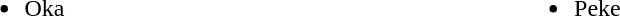<table width="60%">
<tr>
<td><br><ul><li>Oka</li></ul></td>
<td><br><ul><li>Peke</li></ul></td>
</tr>
</table>
